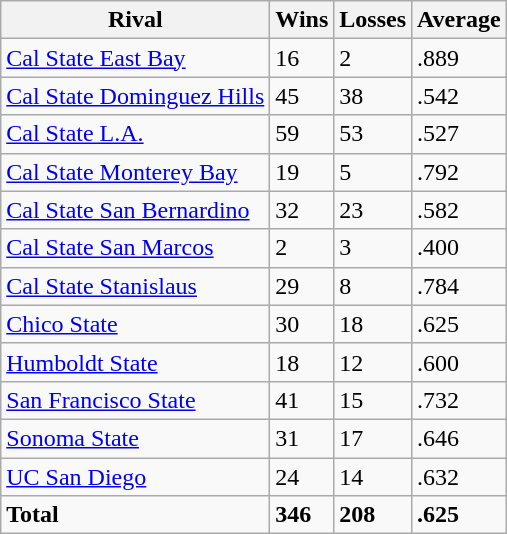<table class="wikitable sortable">
<tr>
<th>Rival</th>
<th>Wins</th>
<th>Losses</th>
<th>Average</th>
</tr>
<tr>
<td><a href='#'>Cal State East Bay</a></td>
<td>16</td>
<td>2</td>
<td>.889</td>
</tr>
<tr>
<td><a href='#'>Cal State Dominguez Hills</a></td>
<td>45</td>
<td>38</td>
<td>.542</td>
</tr>
<tr>
<td><a href='#'>Cal State L.A.</a></td>
<td>59</td>
<td>53</td>
<td>.527</td>
</tr>
<tr>
<td><a href='#'>Cal State Monterey Bay</a></td>
<td>19</td>
<td>5</td>
<td>.792</td>
</tr>
<tr>
<td><a href='#'>Cal State San Bernardino</a></td>
<td>32</td>
<td>23</td>
<td>.582</td>
</tr>
<tr>
<td><a href='#'>Cal State San Marcos</a></td>
<td>2</td>
<td>3</td>
<td>.400</td>
</tr>
<tr>
<td><a href='#'>Cal State Stanislaus</a></td>
<td>29</td>
<td>8</td>
<td>.784</td>
</tr>
<tr>
<td><a href='#'>Chico State</a></td>
<td>30</td>
<td>18</td>
<td>.625</td>
</tr>
<tr>
<td><a href='#'>Humboldt State</a></td>
<td>18</td>
<td>12</td>
<td>.600</td>
</tr>
<tr>
<td><a href='#'>San Francisco State</a></td>
<td>41</td>
<td>15</td>
<td>.732</td>
</tr>
<tr>
<td><a href='#'>Sonoma State</a></td>
<td>31</td>
<td>17</td>
<td>.646</td>
</tr>
<tr>
<td><a href='#'>UC San Diego</a></td>
<td>24</td>
<td>14</td>
<td>.632</td>
</tr>
<tr>
<td><strong>Total</strong></td>
<td><strong>346</strong></td>
<td><strong>208</strong></td>
<td><strong>.625</strong></td>
</tr>
</table>
